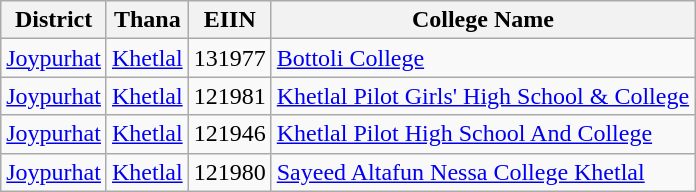<table class="wikitable">
<tr>
<th style="text-align: center;">District</th>
<th style="text-align: center;">Thana</th>
<th style="text-align: center;">EIIN</th>
<th style="text-align: center;">College Name</th>
</tr>
<tr>
<td style="text-align: center;"><a href='#'>Joypurhat</a></td>
<td style="text-align: center;"><a href='#'>Khetlal</a></td>
<td style="text-align: center;">131977</td>
<td><a href='#'>Bottoli College</a></td>
</tr>
<tr>
<td style="text-align: center;"><a href='#'>Joypurhat</a></td>
<td style="text-align: center;"><a href='#'>Khetlal</a></td>
<td style="text-align: center;">121981</td>
<td><a href='#'>Khetlal Pilot Girls' High School & College</a></td>
</tr>
<tr>
<td style="text-align: center;"><a href='#'>Joypurhat</a></td>
<td style="text-align: center;"><a href='#'>Khetlal</a></td>
<td style="text-align: center;">121946</td>
<td><a href='#'>Khetlal Pilot High School And College</a></td>
</tr>
<tr>
<td style="text-align: center;"><a href='#'>Joypurhat</a></td>
<td style="text-align: center;"><a href='#'>Khetlal</a></td>
<td style="text-align: center;">121980</td>
<td><a href='#'>Sayeed Altafun Nessa College Khetlal</a></td>
</tr>
</table>
